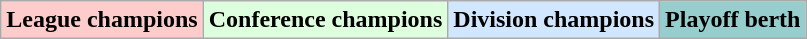<table class="wikitable">
<tr>
<td align="center" bgcolor="#FFCCCC"><strong>League champions</strong></td>
<td align="center" bgcolor="#ddffdd"><strong>Conference champions</strong></td>
<td align="center" bgcolor="#D0E7FF"><strong>Division champions</strong></td>
<td align="center" bgcolor="#96CDCD"><strong>Playoff berth</strong></td>
</tr>
</table>
